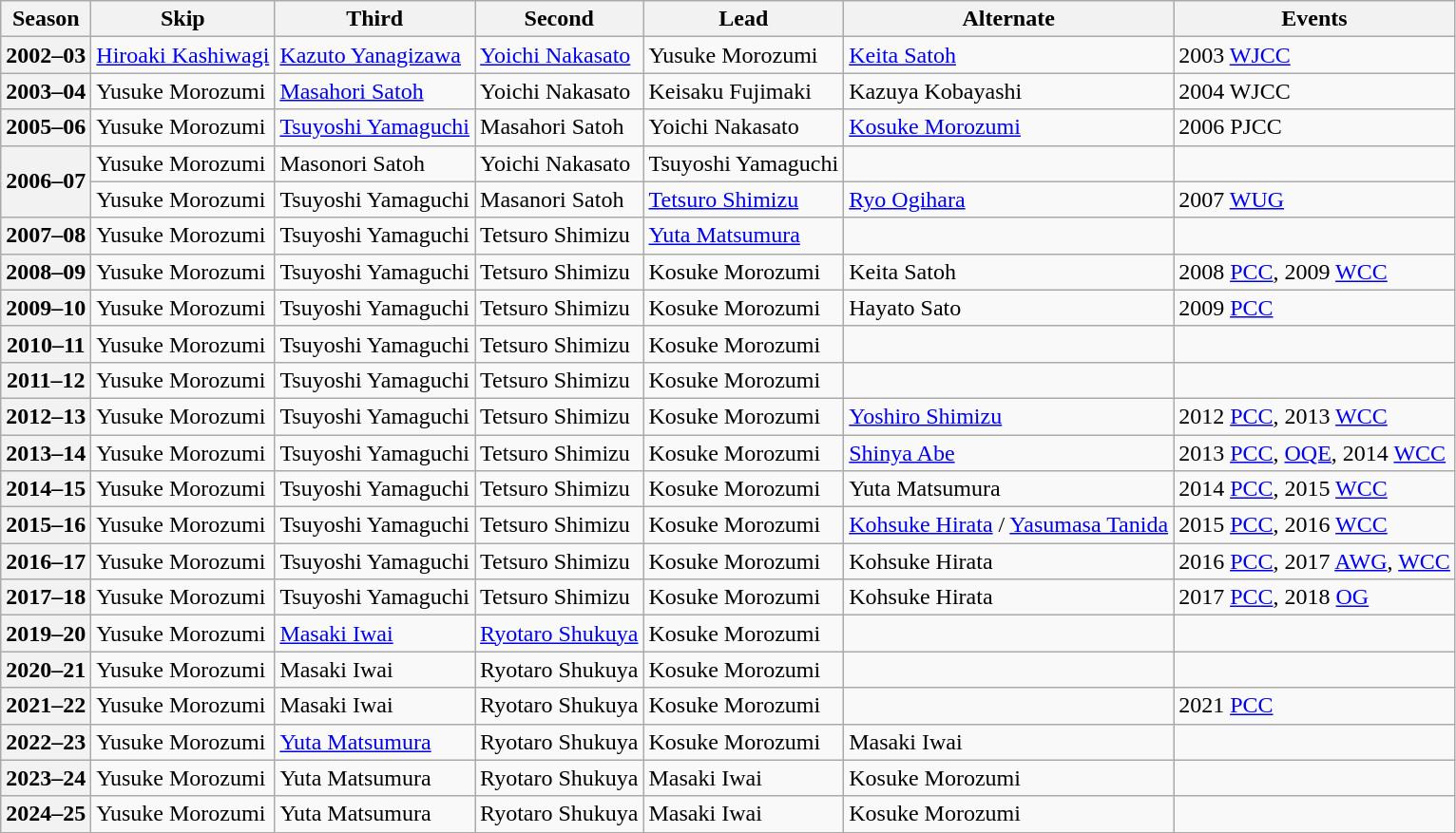<table class="wikitable">
<tr>
<th scope="col">Season</th>
<th scope="col">Skip</th>
<th scope="col">Third</th>
<th scope="col">Second</th>
<th scope="col">Lead</th>
<th scope="col">Alternate</th>
<th scope="col">Events</th>
</tr>
<tr>
<th scope="row">2002–03</th>
<td><a href='#'>Hiroaki Kashiwagi</a></td>
<td><a href='#'>Kazuto Yanagizawa</a></td>
<td><a href='#'>Yoichi Nakasato</a></td>
<td>Yusuke Morozumi</td>
<td><a href='#'>Keita Satoh</a></td>
<td>2003 <a href='#'>WJCC</a></td>
</tr>
<tr>
<th scope="row">2003–04</th>
<td>Yusuke Morozumi</td>
<td><a href='#'>Masahori Satoh</a></td>
<td>Yoichi Nakasato</td>
<td>Keisaku Fujimaki</td>
<td>Kazuya Kobayashi</td>
<td>2004 WJCC</td>
</tr>
<tr>
<th scope="row">2005–06</th>
<td>Yusuke Morozumi</td>
<td><a href='#'>Tsuyoshi Yamaguchi</a></td>
<td>Masahori Satoh</td>
<td>Yoichi Nakasato</td>
<td><a href='#'>Kosuke Morozumi</a></td>
<td>2006 PJCC</td>
</tr>
<tr>
<th scope="row" rowspan="2">2006–07</th>
<td>Yusuke Morozumi</td>
<td>Masonori Satoh</td>
<td>Yoichi Nakasato</td>
<td>Tsuyoshi Yamaguchi</td>
<td></td>
<td></td>
</tr>
<tr>
<td>Yusuke Morozumi</td>
<td>Tsuyoshi Yamaguchi</td>
<td>Masanori Satoh</td>
<td><a href='#'>Tetsuro Shimizu</a></td>
<td><a href='#'>Ryo Ogihara</a></td>
<td>2007 <a href='#'>WUG</a></td>
</tr>
<tr>
<th scope="row">2007–08</th>
<td>Yusuke Morozumi</td>
<td>Tsuyoshi Yamaguchi</td>
<td>Tetsuro Shimizu</td>
<td><a href='#'>Yuta Matsumura</a></td>
<td></td>
<td></td>
</tr>
<tr>
<th scope="row">2008–09</th>
<td>Yusuke Morozumi</td>
<td>Tsuyoshi Yamaguchi</td>
<td>Tetsuro Shimizu</td>
<td>Kosuke Morozumi</td>
<td>Keita Satoh</td>
<td>2008 <a href='#'>PCC</a>, 2009 <a href='#'>WCC</a></td>
</tr>
<tr>
<th scope="row">2009–10</th>
<td>Yusuke Morozumi</td>
<td>Tsuyoshi Yamaguchi</td>
<td>Tetsuro Shimizu</td>
<td>Kosuke Morozumi</td>
<td>Hayato Sato</td>
<td>2009 <a href='#'>PCC</a></td>
</tr>
<tr>
<th scope="row">2010–11</th>
<td>Yusuke Morozumi</td>
<td>Tsuyoshi Yamaguchi</td>
<td>Tetsuro Shimizu</td>
<td>Kosuke Morozumi</td>
<td></td>
<td></td>
</tr>
<tr>
<th scope="row">2011–12</th>
<td>Yusuke Morozumi</td>
<td>Tsuyoshi Yamaguchi</td>
<td>Tetsuro Shimizu</td>
<td>Kosuke Morozumi</td>
<td></td>
<td></td>
</tr>
<tr>
<th scope="row">2012–13</th>
<td>Yusuke Morozumi</td>
<td>Tsuyoshi Yamaguchi</td>
<td>Tetsuro Shimizu</td>
<td>Kosuke Morozumi</td>
<td><a href='#'>Yoshiro Shimizu</a></td>
<td>2012 <a href='#'>PCC</a>, 2013 <a href='#'>WCC</a></td>
</tr>
<tr>
<th scope="row">2013–14</th>
<td>Yusuke Morozumi</td>
<td>Tsuyoshi Yamaguchi</td>
<td>Tetsuro Shimizu</td>
<td>Kosuke Morozumi</td>
<td><a href='#'>Shinya Abe</a></td>
<td>2013 <a href='#'>PCC</a>, <a href='#'>OQE</a>, 2014 <a href='#'>WCC</a></td>
</tr>
<tr>
<th scope="row">2014–15</th>
<td>Yusuke Morozumi</td>
<td>Tsuyoshi Yamaguchi</td>
<td>Tetsuro Shimizu</td>
<td>Kosuke Morozumi</td>
<td>Yuta Matsumura</td>
<td>2014 <a href='#'>PCC</a>, 2015 <a href='#'>WCC</a></td>
</tr>
<tr>
<th scope="row">2015–16</th>
<td>Yusuke Morozumi</td>
<td>Tsuyoshi Yamaguchi</td>
<td>Tetsuro Shimizu</td>
<td>Kosuke Morozumi</td>
<td><a href='#'>Kohsuke Hirata</a> / <a href='#'>Yasumasa Tanida</a></td>
<td>2015 <a href='#'>PCC</a>, 2016 <a href='#'>WCC</a></td>
</tr>
<tr>
<th scope="row">2016–17</th>
<td>Yusuke Morozumi</td>
<td>Tsuyoshi Yamaguchi</td>
<td>Tetsuro Shimizu</td>
<td>Kosuke Morozumi</td>
<td>Kohsuke Hirata</td>
<td>2016 <a href='#'>PCC</a>, 2017 <a href='#'>AWG</a>, <a href='#'>WCC</a></td>
</tr>
<tr>
<th scope="row">2017–18</th>
<td>Yusuke Morozumi</td>
<td>Tsuyoshi Yamaguchi</td>
<td>Tetsuro Shimizu</td>
<td>Kosuke Morozumi</td>
<td>Kohsuke Hirata</td>
<td>2017 <a href='#'>PCC</a>, 2018 <a href='#'>OG</a></td>
</tr>
<tr>
<th scope="row">2019–20</th>
<td>Yusuke Morozumi</td>
<td><a href='#'>Masaki Iwai</a></td>
<td><a href='#'>Ryotaro Shukuya</a></td>
<td>Kosuke Morozumi</td>
<td></td>
<td></td>
</tr>
<tr>
<th scope="row">2020–21</th>
<td>Yusuke Morozumi</td>
<td>Masaki Iwai</td>
<td>Ryotaro Shukuya</td>
<td>Kosuke Morozumi</td>
<td></td>
<td></td>
</tr>
<tr>
<th scope="row">2021–22</th>
<td>Yusuke Morozumi</td>
<td>Masaki Iwai</td>
<td>Ryotaro Shukuya</td>
<td>Kosuke Morozumi</td>
<td></td>
<td>2021 <a href='#'>PCC</a></td>
</tr>
<tr>
<th scope="row">2022–23</th>
<td>Yusuke Morozumi</td>
<td><a href='#'>Yuta Matsumura</a></td>
<td>Ryotaro Shukuya</td>
<td>Kosuke Morozumi</td>
<td>Masaki Iwai</td>
<td></td>
</tr>
<tr>
<th scope="row">2023–24</th>
<td>Yusuke Morozumi</td>
<td>Yuta Matsumura</td>
<td>Ryotaro Shukuya</td>
<td>Masaki Iwai</td>
<td>Kosuke Morozumi</td>
<td></td>
</tr>
<tr>
<th scope="row">2024–25</th>
<td>Yusuke Morozumi</td>
<td>Yuta Matsumura</td>
<td>Ryotaro Shukuya</td>
<td>Masaki Iwai</td>
<td>Kosuke Morozumi</td>
<td></td>
</tr>
</table>
